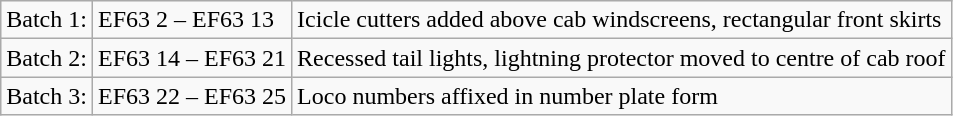<table class="wikitable">
<tr>
<td>Batch 1:</td>
<td>EF63 2 – EF63 13</td>
<td>Icicle cutters added above cab windscreens, rectangular front skirts</td>
</tr>
<tr>
<td>Batch 2:</td>
<td>EF63 14 – EF63 21</td>
<td>Recessed tail lights, lightning protector moved to centre of cab roof</td>
</tr>
<tr>
<td>Batch 3:</td>
<td>EF63 22 – EF63 25</td>
<td>Loco numbers affixed in number plate form</td>
</tr>
</table>
